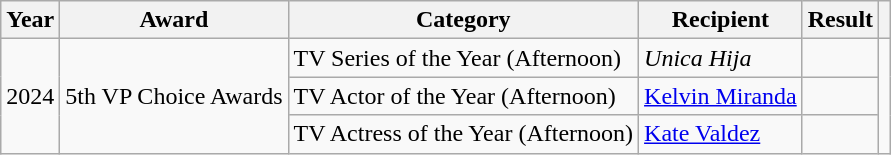<table class="wikitable">
<tr>
<th>Year</th>
<th>Award</th>
<th>Category</th>
<th>Recipient</th>
<th>Result</th>
<th></th>
</tr>
<tr>
<td rowspan=3>2024</td>
<td rowspan=3>5th VP Choice Awards</td>
<td>TV Series of the Year (Afternoon)</td>
<td><em>Unica Hija</em></td>
<td></td>
<td rowspan=3></td>
</tr>
<tr>
<td>TV Actor of the Year (Afternoon)</td>
<td><a href='#'>Kelvin Miranda</a></td>
<td></td>
</tr>
<tr>
<td>TV Actress of the Year (Afternoon)</td>
<td><a href='#'>Kate Valdez</a></td>
<td></td>
</tr>
</table>
